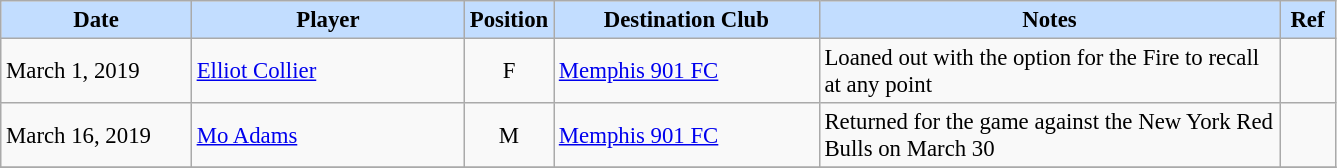<table class="wikitable" style="text-align:left; font-size:95%;">
<tr>
<th style="background:#c2ddff; width:120px;">Date</th>
<th style="background:#c2ddff; width:175px;">Player</th>
<th style="background:#c2ddff; width:50px;">Position</th>
<th style="background:#c2ddff; width:170px;">Destination Club</th>
<th style="background:#c2ddff; width:300px;">Notes</th>
<th style="background:#c2ddff; width:30px;">Ref</th>
</tr>
<tr>
<td>March 1, 2019</td>
<td> <a href='#'>Elliot Collier</a></td>
<td align=center>F</td>
<td> <a href='#'>Memphis 901 FC</a></td>
<td>Loaned out with the option for the Fire to recall at any point</td>
<td></td>
</tr>
<tr>
<td>March 16, 2019</td>
<td> <a href='#'>Mo Adams</a></td>
<td align=center>M</td>
<td> <a href='#'>Memphis 901 FC</a></td>
<td>Returned for the game against the New York Red Bulls on March 30</td>
<td></td>
</tr>
<tr>
</tr>
</table>
